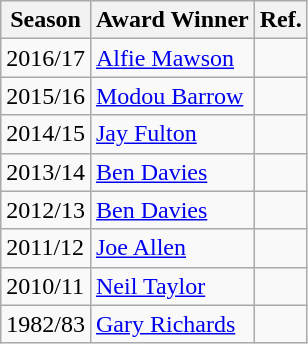<table class="wikitable">
<tr>
<th>Season</th>
<th>Award Winner</th>
<th>Ref.</th>
</tr>
<tr>
<td>2016/17</td>
<td><a href='#'>Alfie Mawson</a></td>
<td></td>
</tr>
<tr>
<td>2015/16</td>
<td><a href='#'>Modou Barrow</a></td>
<td></td>
</tr>
<tr>
<td>2014/15</td>
<td><a href='#'>Jay Fulton</a></td>
<td></td>
</tr>
<tr>
<td>2013/14</td>
<td><a href='#'>Ben Davies</a></td>
<td></td>
</tr>
<tr>
<td>2012/13</td>
<td><a href='#'>Ben Davies</a></td>
<td></td>
</tr>
<tr>
<td>2011/12</td>
<td><a href='#'>Joe Allen</a></td>
<td></td>
</tr>
<tr>
<td>2010/11</td>
<td><a href='#'>Neil Taylor</a></td>
<td></td>
</tr>
<tr>
<td>1982/83</td>
<td><a href='#'>Gary Richards</a></td>
<td></td>
</tr>
</table>
